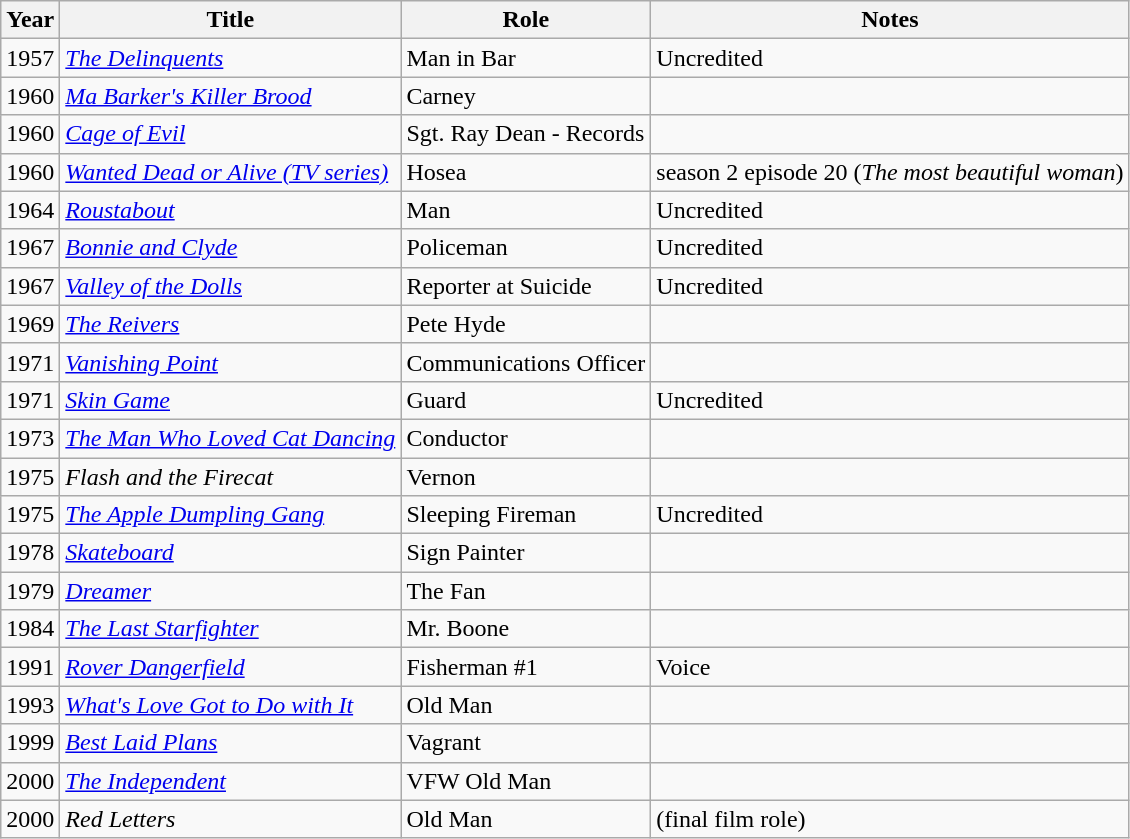<table class="wikitable">
<tr>
<th>Year</th>
<th>Title</th>
<th>Role</th>
<th>Notes</th>
</tr>
<tr>
<td>1957</td>
<td><em><a href='#'>The Delinquents</a></em></td>
<td>Man in Bar</td>
<td>Uncredited</td>
</tr>
<tr>
<td>1960</td>
<td><em><a href='#'>Ma Barker's Killer Brood</a></em></td>
<td>Carney</td>
<td></td>
</tr>
<tr>
<td>1960</td>
<td><em><a href='#'>Cage of Evil</a></em></td>
<td>Sgt. Ray Dean - Records</td>
<td></td>
</tr>
<tr>
<td>1960</td>
<td><em><a href='#'>Wanted Dead or Alive (TV series)</a></em></td>
<td>Hosea</td>
<td>season 2 episode 20 (<em>The most beautiful woman</em>)</td>
</tr>
<tr>
<td>1964</td>
<td><em><a href='#'>Roustabout</a></em></td>
<td>Man</td>
<td>Uncredited</td>
</tr>
<tr>
<td>1967</td>
<td><em><a href='#'>Bonnie and Clyde</a></em></td>
<td>Policeman</td>
<td>Uncredited</td>
</tr>
<tr>
<td>1967</td>
<td><em><a href='#'>Valley of the Dolls</a></em></td>
<td>Reporter at Suicide</td>
<td>Uncredited</td>
</tr>
<tr>
<td>1969</td>
<td><em><a href='#'>The Reivers</a></em></td>
<td>Pete Hyde</td>
<td></td>
</tr>
<tr>
<td>1971</td>
<td><em><a href='#'>Vanishing Point</a></em></td>
<td>Communications Officer</td>
<td></td>
</tr>
<tr>
<td>1971</td>
<td><em><a href='#'>Skin Game</a></em></td>
<td>Guard</td>
<td>Uncredited</td>
</tr>
<tr>
<td>1973</td>
<td><em><a href='#'>The Man Who Loved Cat Dancing</a></em></td>
<td>Conductor</td>
<td></td>
</tr>
<tr>
<td>1975</td>
<td><em>Flash and the Firecat</em></td>
<td>Vernon</td>
<td></td>
</tr>
<tr>
<td>1975</td>
<td><em><a href='#'>The Apple Dumpling Gang</a></em></td>
<td>Sleeping Fireman</td>
<td>Uncredited</td>
</tr>
<tr>
<td>1978</td>
<td><em><a href='#'>Skateboard</a></em></td>
<td>Sign Painter</td>
<td></td>
</tr>
<tr>
<td>1979</td>
<td><em><a href='#'>Dreamer</a></em></td>
<td>The Fan</td>
<td></td>
</tr>
<tr>
<td>1984</td>
<td><em><a href='#'>The Last Starfighter</a></em></td>
<td>Mr. Boone</td>
<td></td>
</tr>
<tr>
<td>1991</td>
<td><em><a href='#'>Rover Dangerfield</a></em></td>
<td>Fisherman #1</td>
<td>Voice</td>
</tr>
<tr>
<td>1993</td>
<td><em><a href='#'>What's Love Got to Do with It</a></em></td>
<td>Old Man</td>
<td></td>
</tr>
<tr>
<td>1999</td>
<td><em><a href='#'>Best Laid Plans</a></em></td>
<td>Vagrant</td>
<td></td>
</tr>
<tr>
<td>2000</td>
<td><em><a href='#'>The Independent</a></em></td>
<td>VFW Old Man</td>
<td></td>
</tr>
<tr>
<td>2000</td>
<td><em>Red Letters</em></td>
<td>Old Man</td>
<td>(final film role)</td>
</tr>
</table>
